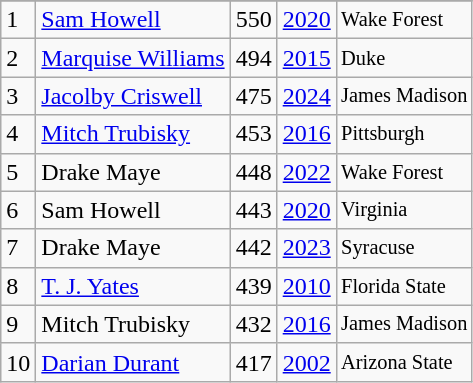<table class="wikitable">
<tr>
</tr>
<tr>
<td>1</td>
<td><a href='#'>Sam Howell</a></td>
<td>550</td>
<td><a href='#'>2020</a></td>
<td style="font-size:85%;">Wake Forest</td>
</tr>
<tr>
<td>2</td>
<td><a href='#'>Marquise Williams</a></td>
<td>494</td>
<td><a href='#'>2015</a></td>
<td style="font-size:85%;">Duke</td>
</tr>
<tr>
<td>3</td>
<td><a href='#'>Jacolby Criswell</a></td>
<td>475</td>
<td><a href='#'>2024</a></td>
<td style="font-size:85%;">James Madison</td>
</tr>
<tr>
<td>4</td>
<td><a href='#'>Mitch Trubisky</a></td>
<td>453</td>
<td><a href='#'>2016</a></td>
<td style="font-size:85%;">Pittsburgh</td>
</tr>
<tr>
<td>5</td>
<td>Drake Maye</td>
<td>448</td>
<td><a href='#'>2022</a></td>
<td style="font-size:85%;">Wake Forest</td>
</tr>
<tr>
<td>6</td>
<td>Sam Howell</td>
<td>443</td>
<td><a href='#'>2020</a></td>
<td style="font-size:85%;">Virginia</td>
</tr>
<tr>
<td>7</td>
<td>Drake Maye</td>
<td>442</td>
<td><a href='#'>2023</a></td>
<td style="font-size:85%;">Syracuse</td>
</tr>
<tr>
<td>8</td>
<td><a href='#'>T. J. Yates</a></td>
<td>439</td>
<td><a href='#'>2010</a></td>
<td style="font-size:85%;">Florida State</td>
</tr>
<tr>
<td>9</td>
<td>Mitch Trubisky</td>
<td>432</td>
<td><a href='#'>2016</a></td>
<td style="font-size:85%;">James Madison</td>
</tr>
<tr>
<td>10</td>
<td><a href='#'>Darian Durant</a></td>
<td>417</td>
<td><a href='#'>2002</a></td>
<td style="font-size:85%;">Arizona State</td>
</tr>
</table>
